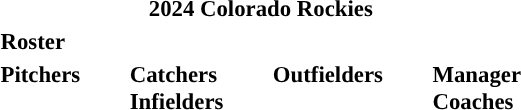<table class="toccolours" style="font-size: 95%;">
<tr>
<th colspan="10">2024 Colorado Rockies</th>
</tr>
<tr>
<td colspan="10"><strong>Roster</strong></td>
</tr>
<tr>
<td valign="top"><strong>Pitchers</strong><br>































</td>
<td width="25px"></td>
<td valign="top"><strong>Catchers</strong><br>


<strong>Infielders</strong>







</td>
<td width="25px"></td>
<td valign="top"><strong>Outfielders</strong><br>








</td>
<td width="25px"></td>
<td valign="top"><strong>Manager</strong><br>
<strong>Coaches</strong>
 
 
 
 
 
 
 
 
 
 </td>
</tr>
<tr>
</tr>
</table>
